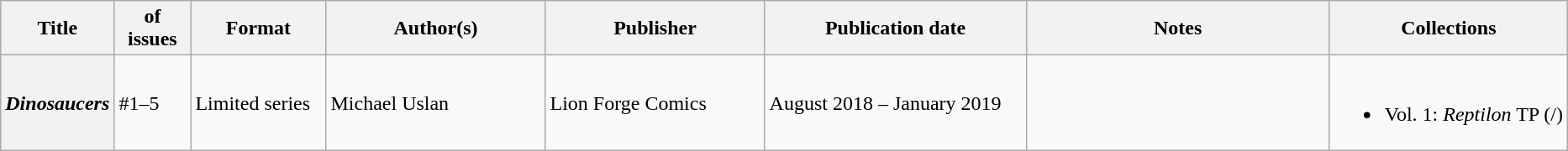<table class="wikitable">
<tr>
<th>Title</th>
<th style="width:40pt"> of issues</th>
<th style="width:75pt">Format</th>
<th style="width:125pt">Author(s)</th>
<th style="width:125pt">Publisher</th>
<th style="width:150pt">Publication date</th>
<th style="width:175pt">Notes</th>
<th>Collections</th>
</tr>
<tr>
<th><em>Dinosaucers</em></th>
<td>#1–5</td>
<td>Limited series</td>
<td>Michael Uslan</td>
<td>Lion Forge Comics</td>
<td>August 2018 – January 2019</td>
<td></td>
<td><br><ul><li>Vol. 1: <em>Reptilon</em> TP (/)</li></ul></td>
</tr>
</table>
